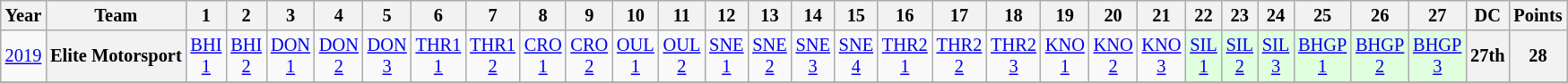<table class="wikitable" style="text-align:center; font-size:85%">
<tr>
<th>Year</th>
<th>Team</th>
<th>1</th>
<th>2</th>
<th>3</th>
<th>4</th>
<th>5</th>
<th>6</th>
<th>7</th>
<th>8</th>
<th>9</th>
<th>10</th>
<th>11</th>
<th>12</th>
<th>13</th>
<th>14</th>
<th>15</th>
<th>16</th>
<th>17</th>
<th>18</th>
<th>19</th>
<th>20</th>
<th>21</th>
<th>22</th>
<th>23</th>
<th>24</th>
<th>25</th>
<th>26</th>
<th>27</th>
<th>DC</th>
<th>Points</th>
</tr>
<tr>
<td><a href='#'>2019</a></td>
<th nowrap>Elite Motorsport</th>
<td><a href='#'>BHI<br>1</a></td>
<td><a href='#'>BHI<br>2</a></td>
<td><a href='#'>DON<br>1</a></td>
<td><a href='#'>DON<br>2</a></td>
<td><a href='#'>DON<br>3</a></td>
<td><a href='#'>THR1<br>1</a></td>
<td><a href='#'>THR1<br>2</a></td>
<td><a href='#'>CRO<br>1</a></td>
<td><a href='#'>CRO<br>2</a></td>
<td><a href='#'>OUL<br>1</a></td>
<td><a href='#'>OUL<br>2</a></td>
<td><a href='#'>SNE<br>1</a></td>
<td><a href='#'>SNE<br>2</a></td>
<td><a href='#'>SNE<br>3</a></td>
<td><a href='#'>SNE<br>4</a></td>
<td><a href='#'>THR2<br>1</a></td>
<td><a href='#'>THR2<br>2</a></td>
<td><a href='#'>THR2<br>3</a></td>
<td><a href='#'>KNO<br>1</a></td>
<td><a href='#'>KNO<br>2</a></td>
<td><a href='#'>KNO<br>3</a></td>
<td style="background:#dfffdf;"><a href='#'>SIL<br>1</a><br></td>
<td style="background:#dfffdf;"><a href='#'>SIL<br>2</a><br></td>
<td style="background:#dfffdf;"><a href='#'>SIL<br>3</a><br></td>
<td style="background:#dfffdf;"><a href='#'>BHGP<br>1</a><br></td>
<td style="background:#dfffdf;"><a href='#'>BHGP<br>2</a><br></td>
<td style="background:#dfffdf;"><a href='#'>BHGP<br>3</a><br></td>
<th>27th</th>
<th>28</th>
</tr>
<tr>
</tr>
</table>
